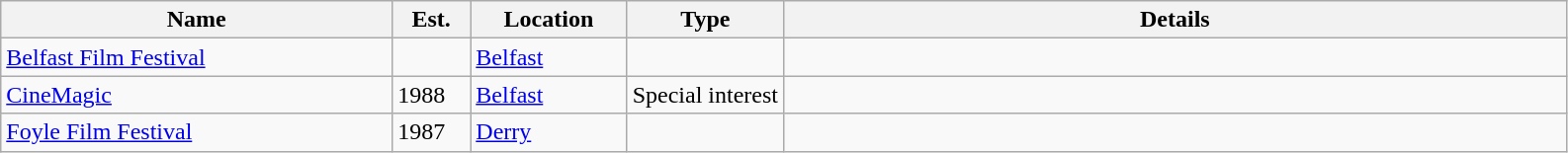<table class="wikitable">
<tr>
<th width="25%">Name</th>
<th width="5%">Est.</th>
<th width="10%">Location</th>
<th width="10%">Type</th>
<th>Details</th>
</tr>
<tr>
<td><a href='#'>Belfast Film Festival</a></td>
<td></td>
<td><a href='#'>Belfast</a></td>
<td></td>
<td></td>
</tr>
<tr>
<td><a href='#'>CineMagic</a></td>
<td>1988</td>
<td><a href='#'>Belfast</a></td>
<td>Special interest</td>
<td Children's film festival.></td>
</tr>
<tr>
<td><a href='#'>Foyle Film Festival</a></td>
<td>1987</td>
<td><a href='#'>Derry</a></td>
<td></td>
<td></td>
</tr>
</table>
